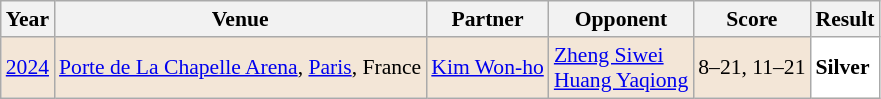<table class="sortable wikitable" style="font-size: 90%">
<tr>
<th>Year</th>
<th>Venue</th>
<th>Partner</th>
<th>Opponent</th>
<th>Score</th>
<th>Result</th>
</tr>
<tr style="background:#F3E6D7">
<td align="center"><a href='#'>2024</a></td>
<td align="left"><a href='#'>Porte de La Chapelle Arena</a>, <a href='#'>Paris</a>, France</td>
<td align="left"> <a href='#'>Kim Won-ho</a></td>
<td align="left"> <a href='#'>Zheng Siwei</a><br> <a href='#'>Huang Yaqiong</a></td>
<td align="left">8–21, 11–21</td>
<td style="text-align:left; background:white"> <strong>Silver</strong></td>
</tr>
</table>
